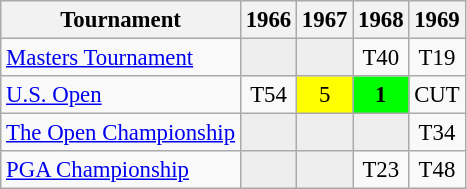<table class="wikitable" style="font-size:95%;text-align:center;">
<tr>
<th>Tournament</th>
<th>1966</th>
<th>1967</th>
<th>1968</th>
<th>1969</th>
</tr>
<tr>
<td align=left><a href='#'>Masters Tournament</a></td>
<td style="background:#eee;"></td>
<td style="background:#eee;"></td>
<td>T40</td>
<td>T19</td>
</tr>
<tr>
<td align=left><a href='#'>U.S. Open</a></td>
<td>T54</td>
<td style="background:yellow;">5</td>
<td style="background:lime;"><strong>1</strong></td>
<td>CUT</td>
</tr>
<tr>
<td align=left><a href='#'>The Open Championship</a></td>
<td style="background:#eee;"></td>
<td style="background:#eee;"></td>
<td style="background:#eee;"></td>
<td>T34</td>
</tr>
<tr>
<td align=left><a href='#'>PGA Championship</a></td>
<td style="background:#eee;"></td>
<td style="background:#eee;"></td>
<td>T23</td>
<td>T48</td>
</tr>
</table>
